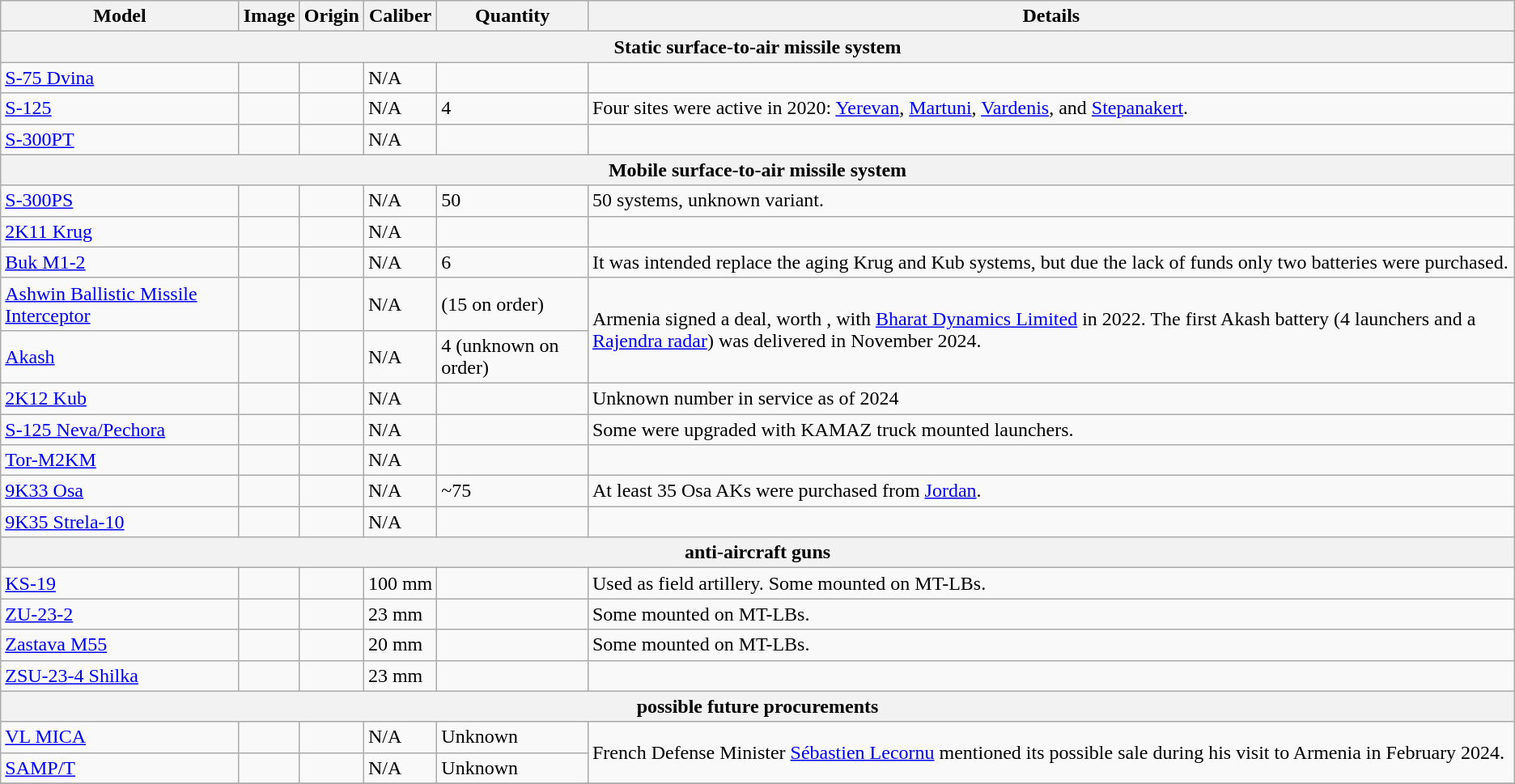<table class="wikitable">
<tr>
<th style="text-align: width:12%;">Model</th>
<th style="text-align: width:8%;">Image</th>
<th style="text-align: width:18%;">Origin</th>
<th style="text-align: width:7%;">Caliber</th>
<th style="text-align: width:8%; ">Quantity</th>
<th style="text-align: width:47%;">Details</th>
</tr>
<tr>
<th colspan="6">Static surface-to-air missile system</th>
</tr>
<tr>
<td><a href='#'>S-75 Dvina</a></td>
<td></td>
<td></td>
<td>N/A</td>
<td></td>
<td></td>
</tr>
<tr>
<td><a href='#'>S-125</a></td>
<td></td>
<td></td>
<td>N/A</td>
<td>4</td>
<td>Four sites were active in 2020: <a href='#'>Yerevan</a>, <a href='#'>Martuni</a>, <a href='#'>Vardenis</a>, and <a href='#'>Stepanakert</a>.</td>
</tr>
<tr>
<td><a href='#'>S-300PT</a></td>
<td></td>
<td></td>
<td>N/A</td>
<td></td>
<td></td>
</tr>
<tr>
<th colspan="6">Mobile surface-to-air missile system</th>
</tr>
<tr>
<td><a href='#'>S-300PS</a></td>
<td></td>
<td></td>
<td>N/A</td>
<td>50</td>
<td>50 systems, unknown variant.</td>
</tr>
<tr>
<td><a href='#'>2K11 Krug</a></td>
<td></td>
<td></td>
<td>N/A</td>
<td></td>
<td></td>
</tr>
<tr>
<td><a href='#'>Buk M1-2</a></td>
<td></td>
<td></td>
<td>N/A</td>
<td>6</td>
<td>It was intended replace the aging Krug and Kub systems, but due the lack of funds only two batteries were purchased.</td>
</tr>
<tr>
<td><a href='#'>Ashwin Ballistic Missile Interceptor</a></td>
<td></td>
<td></td>
<td>N/A</td>
<td>(15 on order)</td>
<td rowspan="2">Armenia signed a deal, worth , with <a href='#'>Bharat Dynamics Limited</a> in 2022. The first Akash battery (4 launchers and a <a href='#'>Rajendra radar</a>) was delivered in November 2024.</td>
</tr>
<tr>
<td><a href='#'>Akash</a></td>
<td></td>
<td></td>
<td>N/A</td>
<td>4 (unknown on order)</td>
</tr>
<tr>
<td><a href='#'>2K12 Kub</a></td>
<td></td>
<td></td>
<td>N/A</td>
<td></td>
<td>Unknown number in service as of 2024</td>
</tr>
<tr>
<td><a href='#'>S-125 Neva/Pechora</a></td>
<td></td>
<td><br></td>
<td>N/A</td>
<td></td>
<td>Some were upgraded with KAMAZ truck mounted launchers.</td>
</tr>
<tr>
<td><a href='#'>Tor-M2KM</a></td>
<td></td>
<td></td>
<td>N/A</td>
<td></td>
<td></td>
</tr>
<tr>
<td><a href='#'>9K33 Osa</a></td>
<td></td>
<td></td>
<td>N/A</td>
<td>~75</td>
<td>At least 35 Osa AKs were purchased from <a href='#'>Jordan</a>.</td>
</tr>
<tr>
<td><a href='#'>9K35 Strela-10</a></td>
<td></td>
<td></td>
<td>N/A</td>
<td></td>
<td></td>
</tr>
<tr>
<th colspan="6">anti-aircraft guns</th>
</tr>
<tr>
<td><a href='#'>KS-19</a></td>
<td></td>
<td></td>
<td>100 mm</td>
<td></td>
<td>Used as field artillery. Some mounted on MT-LBs.</td>
</tr>
<tr>
<td><a href='#'>ZU-23-2</a></td>
<td></td>
<td></td>
<td>23 mm</td>
<td></td>
<td>Some mounted on MT-LBs.</td>
</tr>
<tr>
<td><a href='#'>Zastava M55</a></td>
<td></td>
<td></td>
<td>20 mm</td>
<td></td>
<td>Some mounted on MT-LBs.</td>
</tr>
<tr>
<td><a href='#'>ZSU-23-4 Shilka</a></td>
<td></td>
<td></td>
<td>23 mm</td>
<td></td>
<td></td>
</tr>
<tr>
<th colspan="6"><strong>possible future procurements</strong></th>
</tr>
<tr>
<td><a href='#'>VL MICA</a></td>
<td></td>
<td></td>
<td>N/A</td>
<td>Unknown</td>
<td rowspan="2">French Defense Minister <a href='#'>Sébastien Lecornu</a> mentioned its possible sale during his visit to Armenia in February 2024.</td>
</tr>
<tr>
<td><a href='#'>SAMP/T</a></td>
<td></td>
<td></td>
<td>N/A</td>
<td>Unknown</td>
</tr>
<tr>
</tr>
</table>
